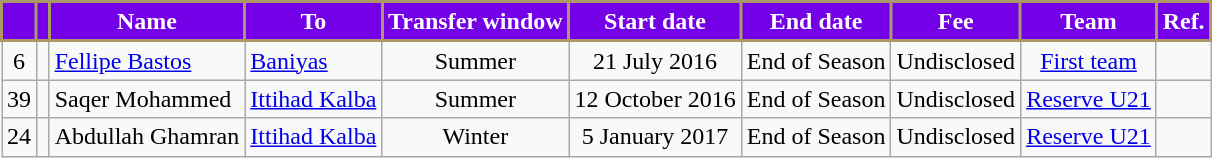<table class="wikitable">
<tr>
<th style="color:#FFFFFF; background: #7300E6; border:2px solid #AB9767;"></th>
<th style="color:#FFFFFF; background: #7300E6; border:2px solid #AB9767;"></th>
<th style="color:#FFFFFF; background: #7300E6; border:2px solid #AB9767;">Name</th>
<th style="color:#FFFFFF; background: #7300E6; border:2px solid #AB9767;">To</th>
<th style="color:#FFFFFF; background: #7300E6; border:2px solid #AB9767;">Transfer window</th>
<th style="color:#FFFFFF; background: #7300E6; border:2px solid #AB9767;">Start date</th>
<th style="color:#FFFFFF; background: #7300E6; border:2px solid #AB9767;">End date</th>
<th style="color:#FFFFFF; background: #7300E6; border:2px solid #AB9767;">Fee</th>
<th style="color:#FFFFFF; background: #7300E6; border:2px solid #AB9767;">Team</th>
<th style="color:#FFFFFF; background: #7300E6; border:2px solid #AB9767;">Ref.</th>
</tr>
<tr>
<td align=center>6</td>
<td align=center></td>
<td> <a href='#'>Fellipe Bastos</a></td>
<td> <a href='#'>Baniyas</a></td>
<td align=center>Summer</td>
<td align=center>21 July 2016</td>
<td>End of Season</td>
<td>Undisclosed</td>
<td align=center><a href='#'>First team</a></td>
<td align=center></td>
</tr>
<tr>
<td align=center>39</td>
<td align=center></td>
<td> Saqer Mohammed</td>
<td> <a href='#'>Ittihad Kalba</a></td>
<td align=center>Summer</td>
<td align=center>12 October 2016</td>
<td>End of Season</td>
<td>Undisclosed</td>
<td align=center><a href='#'>Reserve U21</a></td>
<td align=center></td>
</tr>
<tr>
<td align=center>24</td>
<td align=center></td>
<td> Abdullah Ghamran</td>
<td> <a href='#'>Ittihad Kalba</a></td>
<td align=center>Winter</td>
<td align=center>5 January 2017</td>
<td>End of Season</td>
<td>Undisclosed</td>
<td align=center><a href='#'>Reserve U21</a></td>
<td align=center></td>
</tr>
</table>
